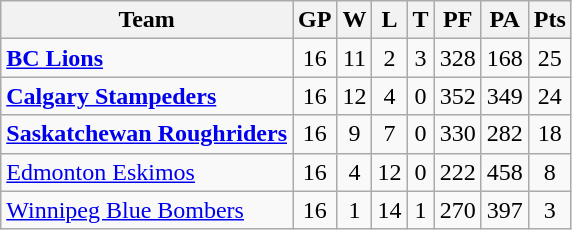<table class="wikitable">
<tr>
<th>Team</th>
<th>GP</th>
<th>W</th>
<th>L</th>
<th>T</th>
<th>PF</th>
<th>PA</th>
<th>Pts</th>
</tr>
<tr align="center">
<td align="left"><strong><a href='#'>BC Lions</a></strong></td>
<td>16</td>
<td>11</td>
<td>2</td>
<td>3</td>
<td>328</td>
<td>168</td>
<td>25</td>
</tr>
<tr align="center">
<td align="left"><strong><a href='#'>Calgary Stampeders</a></strong></td>
<td>16</td>
<td>12</td>
<td>4</td>
<td>0</td>
<td>352</td>
<td>349</td>
<td>24</td>
</tr>
<tr align="center">
<td align="left"><strong><a href='#'>Saskatchewan Roughriders</a></strong></td>
<td>16</td>
<td>9</td>
<td>7</td>
<td>0</td>
<td>330</td>
<td>282</td>
<td>18</td>
</tr>
<tr align="center">
<td align="left"><a href='#'>Edmonton Eskimos</a></td>
<td>16</td>
<td>4</td>
<td>12</td>
<td>0</td>
<td>222</td>
<td>458</td>
<td>8</td>
</tr>
<tr align="center">
<td align="left"><a href='#'>Winnipeg Blue Bombers</a></td>
<td>16</td>
<td>1</td>
<td>14</td>
<td>1</td>
<td>270</td>
<td>397</td>
<td>3</td>
</tr>
</table>
